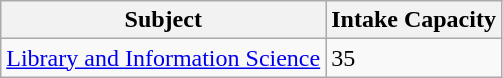<table class="wikitable">
<tr>
<th>Subject</th>
<th>Intake Capacity</th>
</tr>
<tr>
<td><a href='#'>Library and Information Science</a></td>
<td>35</td>
</tr>
</table>
